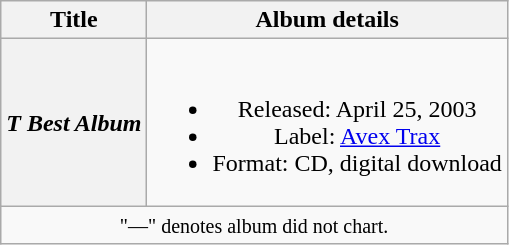<table class="wikitable plainrowheaders" style="text-align:center;">
<tr>
<th scope="col" rowspan="1">Title</th>
<th scope="col" rowspan="1">Album details</th>
</tr>
<tr>
<th scope="row"><em>T Best Album</em></th>
<td><br><ul><li>Released: April 25, 2003</li><li>Label: <a href='#'>Avex Trax</a></li><li>Format: CD, digital download</li></ul></td>
</tr>
<tr>
<td colspan="2" align="center"><small>"—" denotes album did not chart.</small></td>
</tr>
</table>
